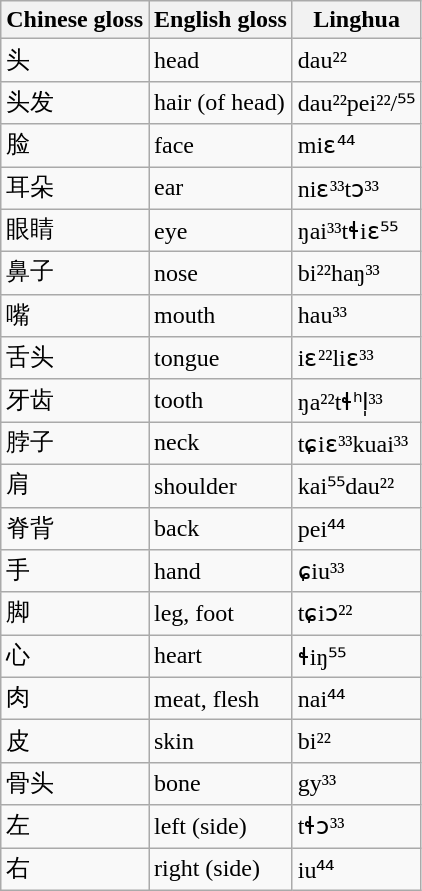<table class="wikitable sortable">
<tr>
<th>Chinese gloss</th>
<th>English gloss</th>
<th>Linghua</th>
</tr>
<tr>
<td>头</td>
<td>head</td>
<td>dau²²</td>
</tr>
<tr>
<td>头发</td>
<td>hair (of head)</td>
<td>dau²²pei²²/⁵⁵</td>
</tr>
<tr>
<td>脸</td>
<td>face</td>
<td>miɛ⁴⁴</td>
</tr>
<tr>
<td>耳朵</td>
<td>ear</td>
<td>niɛ³³tɔ³³</td>
</tr>
<tr>
<td>眼睛</td>
<td>eye</td>
<td>ŋai³³tɬiɛ⁵⁵</td>
</tr>
<tr>
<td>鼻子</td>
<td>nose</td>
<td>bi²²haŋ³³</td>
</tr>
<tr>
<td>嘴</td>
<td>mouth</td>
<td>hau³³</td>
</tr>
<tr>
<td>舌头</td>
<td>tongue</td>
<td>iɛ²²liɛ³³</td>
</tr>
<tr>
<td>牙齿</td>
<td>tooth</td>
<td>ŋa²²tɬʰl̩³³</td>
</tr>
<tr>
<td>脖子</td>
<td>neck</td>
<td>tɕiɛ³³kuai³³</td>
</tr>
<tr>
<td>肩</td>
<td>shoulder</td>
<td>kai⁵⁵dau²²</td>
</tr>
<tr>
<td>脊背</td>
<td>back</td>
<td>pei⁴⁴</td>
</tr>
<tr>
<td>手</td>
<td>hand</td>
<td>ɕiu³³</td>
</tr>
<tr>
<td>脚</td>
<td>leg, foot</td>
<td>tɕiɔ²²</td>
</tr>
<tr>
<td>心</td>
<td>heart</td>
<td>ɬiŋ⁵⁵</td>
</tr>
<tr>
<td>肉</td>
<td>meat, flesh</td>
<td>nai⁴⁴</td>
</tr>
<tr>
<td>皮</td>
<td>skin</td>
<td>bi²²</td>
</tr>
<tr>
<td>骨头</td>
<td>bone</td>
<td>gy³³</td>
</tr>
<tr>
<td>左</td>
<td>left (side)</td>
<td>tɬɔ³³</td>
</tr>
<tr>
<td>右</td>
<td>right (side)</td>
<td>iu⁴⁴</td>
</tr>
</table>
